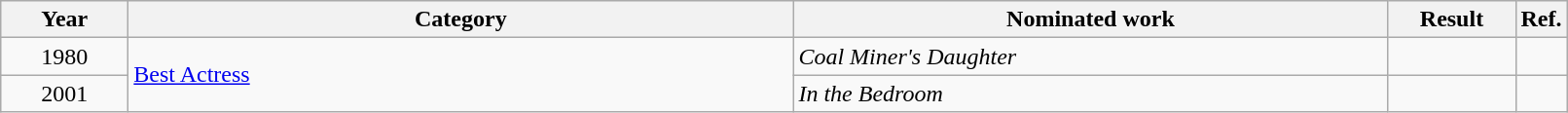<table class=wikitable>
<tr>
<th scope="col" style="width:5em;">Year</th>
<th scope="col" style="width:28em;">Category</th>
<th scope="col" style="width:25em;">Nominated work</th>
<th scope="col" style="width:5em;">Result</th>
<th>Ref.</th>
</tr>
<tr>
<td style="text-align:center;">1980</td>
<td rowspan=2><a href='#'>Best Actress</a></td>
<td><em>Coal Miner's Daughter</em></td>
<td></td>
<td></td>
</tr>
<tr>
<td style="text-align:center;">2001</td>
<td><em>In the Bedroom</em></td>
<td></td>
<td></td>
</tr>
</table>
